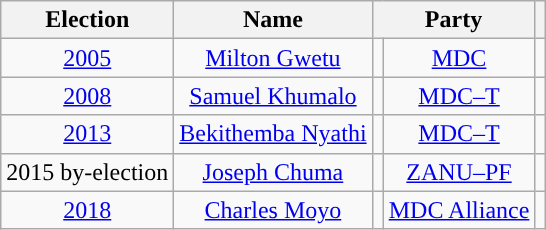<table class="wikitable" style="text-align:center">
<tr>
<th>Election</th>
<th>Name</th>
<th colspan="2">Party</th>
<th></th>
</tr>
<tr>
<td><a href='#'>2005</a></td>
<td><a href='#'>Milton Gwetu</a></td>
<td style="background-color: "></td>
<td><a href='#'>MDC</a></td>
<td></td>
</tr>
<tr>
<td><a href='#'>2008</a></td>
<td><a href='#'>Samuel Khumalo</a></td>
<td style="background-color: "></td>
<td><a href='#'>MDC–T</a></td>
<td></td>
</tr>
<tr>
<td><a href='#'>2013</a></td>
<td><a href='#'>Bekithemba Nyathi</a></td>
<td style="background-color: "></td>
<td><a href='#'>MDC–T</a></td>
<td></td>
</tr>
<tr>
<td>2015 by-election</td>
<td><a href='#'>Joseph Chuma</a></td>
<td style="background-color: "></td>
<td><a href='#'>ZANU–PF</a></td>
<td></td>
</tr>
<tr>
<td><a href='#'>2018</a></td>
<td><a href='#'>Charles Moyo</a></td>
<td style="background-color: "></td>
<td><a href='#'>MDC Alliance</a></td>
<td></td>
</tr>
</table>
